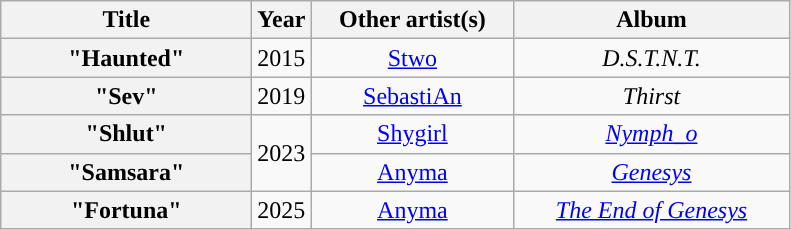<table class="wikitable plainrowheaders" style="text-align:center;">
<tr>
<th scope="col" style="width:10em;">Title</th>
<th scope="col">Year</th>
<th scope="col" style="width:8em;">Other artist(s)</th>
<th scope="col" style="width:11em;">Album</th>
</tr>
<tr>
<th scope="row">"Haunted"</th>
<td>2015</td>
<td><a href='#'>Stwo</a></td>
<td><em>D.S.T.N.T.</em></td>
</tr>
<tr>
<th scope="row">"Sev"</th>
<td>2019</td>
<td><a href='#'>SebastiAn</a></td>
<td><em>Thirst</em></td>
</tr>
<tr>
<th scope="row">"Shlut"</th>
<td rowspan="2">2023</td>
<td><a href='#'>Shygirl</a></td>
<td><em><a href='#'>Nymph_o</a></em></td>
</tr>
<tr>
<th scope="row">"Samsara"</th>
<td><a href='#'>Anyma</a></td>
<td><em><a href='#'>Genesys</a></em></td>
</tr>
<tr>
<th scope="row">"Fortuna"</th>
<td>2025</td>
<td><a href='#'>Anyma</a></td>
<td><em><a href='#'>The End of Genesys</a></em></td>
</tr>
</table>
